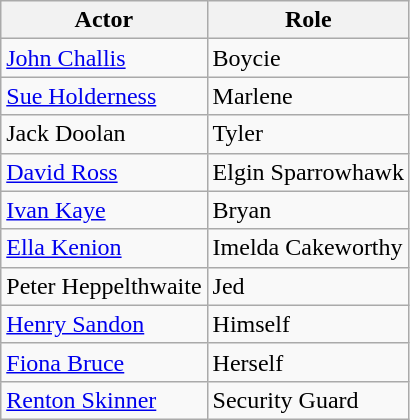<table class="wikitable">
<tr>
<th>Actor</th>
<th>Role</th>
</tr>
<tr>
<td><a href='#'>John Challis</a></td>
<td>Boycie</td>
</tr>
<tr>
<td><a href='#'>Sue Holderness</a></td>
<td>Marlene</td>
</tr>
<tr>
<td>Jack Doolan</td>
<td>Tyler</td>
</tr>
<tr>
<td><a href='#'>David Ross</a></td>
<td>Elgin Sparrowhawk</td>
</tr>
<tr>
<td><a href='#'>Ivan Kaye</a></td>
<td>Bryan</td>
</tr>
<tr>
<td><a href='#'>Ella Kenion</a></td>
<td>Imelda Cakeworthy</td>
</tr>
<tr>
<td>Peter Heppelthwaite</td>
<td>Jed</td>
</tr>
<tr>
<td><a href='#'>Henry Sandon</a></td>
<td>Himself</td>
</tr>
<tr>
<td><a href='#'>Fiona Bruce</a></td>
<td>Herself</td>
</tr>
<tr>
<td><a href='#'>Renton Skinner</a></td>
<td>Security Guard</td>
</tr>
</table>
